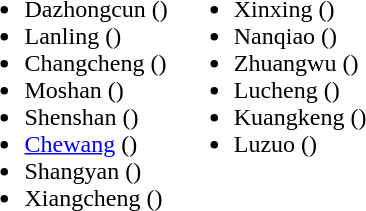<table>
<tr>
<td valign="top"><br><ul><li>Dazhongcun ()</li><li>Lanling ()</li><li>Changcheng ()</li><li>Moshan ()</li><li>Shenshan ()</li><li><a href='#'>Chewang</a> ()</li><li>Shangyan ()</li><li>Xiangcheng ()</li></ul></td>
<td valign="top"><br><ul><li>Xinxing ()</li><li>Nanqiao ()</li><li>Zhuangwu ()</li><li>Lucheng ()</li><li>Kuangkeng ()</li><li>Luzuo ()</li></ul></td>
</tr>
</table>
